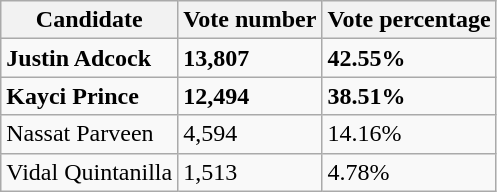<table class="wikitable">
<tr>
<th>Candidate</th>
<th>Vote number</th>
<th>Vote percentage</th>
</tr>
<tr>
<td><strong>Justin Adcock</strong></td>
<td><strong>13,807</strong></td>
<td><strong>42.55%</strong></td>
</tr>
<tr>
<td><strong>Kayci Prince</strong></td>
<td><strong>12,494</strong></td>
<td><strong>38.51%</strong></td>
</tr>
<tr>
<td>Nassat Parveen</td>
<td>4,594</td>
<td>14.16%</td>
</tr>
<tr>
<td>Vidal Quintanilla</td>
<td>1,513</td>
<td>4.78%</td>
</tr>
</table>
